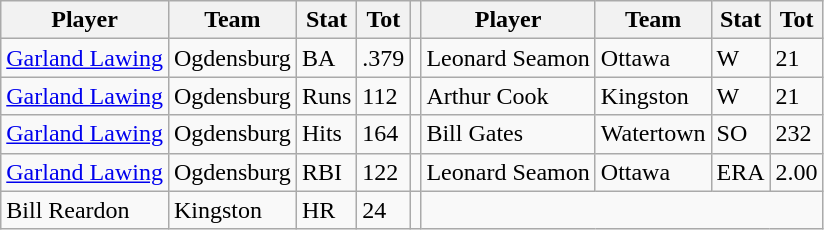<table class="wikitable">
<tr>
<th>Player</th>
<th>Team</th>
<th>Stat</th>
<th>Tot</th>
<th></th>
<th>Player</th>
<th>Team</th>
<th>Stat</th>
<th>Tot</th>
</tr>
<tr>
<td><a href='#'>Garland Lawing</a></td>
<td>Ogdensburg</td>
<td>BA</td>
<td>.379</td>
<td></td>
<td>Leonard Seamon</td>
<td>Ottawa</td>
<td>W</td>
<td>21</td>
</tr>
<tr>
<td><a href='#'>Garland Lawing</a></td>
<td>Ogdensburg</td>
<td>Runs</td>
<td>112</td>
<td></td>
<td>Arthur Cook</td>
<td>Kingston</td>
<td>W</td>
<td>21</td>
</tr>
<tr>
<td><a href='#'>Garland Lawing</a></td>
<td>Ogdensburg</td>
<td>Hits</td>
<td>164</td>
<td></td>
<td>Bill Gates</td>
<td>Watertown</td>
<td>SO</td>
<td>232</td>
</tr>
<tr>
<td><a href='#'>Garland Lawing</a></td>
<td>Ogdensburg</td>
<td>RBI</td>
<td>122</td>
<td></td>
<td>Leonard Seamon</td>
<td>Ottawa</td>
<td>ERA</td>
<td>2.00</td>
</tr>
<tr>
<td>Bill Reardon</td>
<td>Kingston</td>
<td>HR</td>
<td>24</td>
<td></td>
</tr>
</table>
